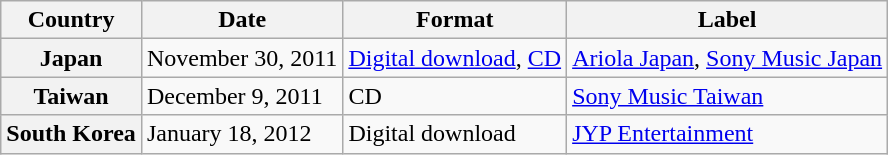<table class="wikitable plainrowheaders">
<tr>
<th scope="col">Country</th>
<th>Date</th>
<th>Format</th>
<th>Label</th>
</tr>
<tr>
<th scope="row">Japan</th>
<td>November 30, 2011</td>
<td><a href='#'>Digital download</a>, <a href='#'>CD</a></td>
<td><a href='#'>Ariola Japan</a>, <a href='#'>Sony Music Japan</a></td>
</tr>
<tr>
<th scope="row">Taiwan</th>
<td>December 9, 2011</td>
<td>CD</td>
<td><a href='#'>Sony Music Taiwan</a></td>
</tr>
<tr>
<th scope="row">South Korea</th>
<td>January 18, 2012</td>
<td>Digital download</td>
<td><a href='#'>JYP Entertainment</a></td>
</tr>
</table>
